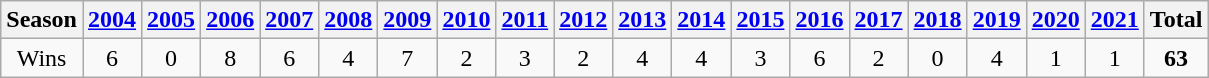<table class="wikitable">
<tr>
<th>Season</th>
<th><a href='#'>2004</a></th>
<th><a href='#'>2005</a></th>
<th><a href='#'>2006</a></th>
<th><a href='#'>2007</a></th>
<th><a href='#'>2008</a></th>
<th><a href='#'>2009</a></th>
<th><a href='#'>2010</a></th>
<th><a href='#'>2011</a></th>
<th><a href='#'>2012</a></th>
<th><a href='#'>2013</a></th>
<th><a href='#'>2014</a></th>
<th><a href='#'>2015</a></th>
<th><a href='#'>2016</a></th>
<th><a href='#'>2017</a></th>
<th><a href='#'>2018</a></th>
<th><a href='#'>2019</a></th>
<th><a href='#'>2020</a></th>
<th><a href='#'>2021</a></th>
<th><strong>Total</strong></th>
</tr>
<tr align=center>
<td>Wins</td>
<td>6</td>
<td>0</td>
<td>8</td>
<td>6</td>
<td>4</td>
<td>7</td>
<td>2</td>
<td>3</td>
<td>2</td>
<td>4</td>
<td>4</td>
<td>3</td>
<td>6</td>
<td>2</td>
<td>0</td>
<td>4</td>
<td>1</td>
<td>1</td>
<td><strong>63</strong></td>
</tr>
</table>
